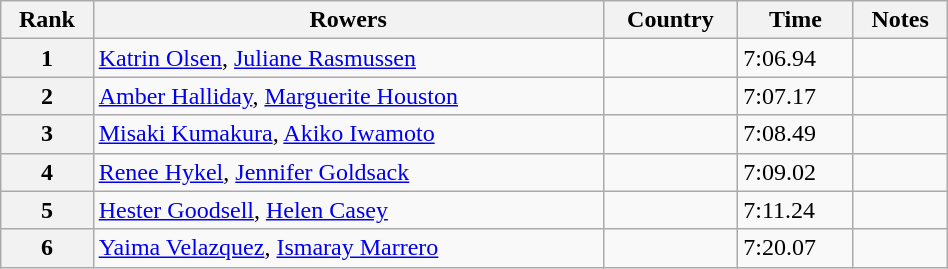<table class="wikitable sortable" width=50%>
<tr>
<th>Rank</th>
<th>Rowers</th>
<th>Country</th>
<th>Time</th>
<th>Notes</th>
</tr>
<tr>
<th>1</th>
<td><a href='#'>Katrin Olsen</a>, <a href='#'>Juliane Rasmussen</a></td>
<td></td>
<td>7:06.94</td>
<td></td>
</tr>
<tr>
<th>2</th>
<td><a href='#'>Amber Halliday</a>, <a href='#'>Marguerite Houston</a></td>
<td></td>
<td>7:07.17</td>
<td></td>
</tr>
<tr>
<th>3</th>
<td><a href='#'>Misaki Kumakura</a>, <a href='#'>Akiko Iwamoto</a></td>
<td></td>
<td>7:08.49</td>
<td></td>
</tr>
<tr>
<th>4</th>
<td><a href='#'>Renee Hykel</a>, <a href='#'>Jennifer Goldsack</a></td>
<td></td>
<td>7:09.02</td>
<td></td>
</tr>
<tr>
<th>5</th>
<td><a href='#'>Hester Goodsell</a>, <a href='#'>Helen Casey</a></td>
<td></td>
<td>7:11.24</td>
<td></td>
</tr>
<tr>
<th>6</th>
<td><a href='#'>Yaima Velazquez</a>, <a href='#'>Ismaray Marrero</a></td>
<td></td>
<td>7:20.07</td>
<td></td>
</tr>
</table>
